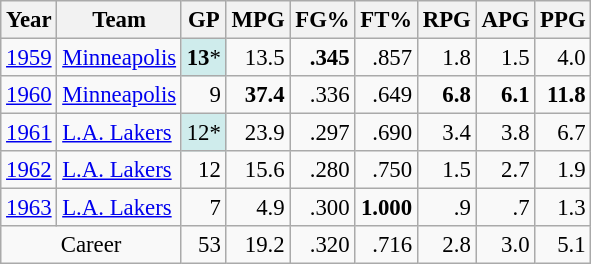<table class="wikitable sortable" style="font-size:95%; text-align:right;">
<tr>
<th>Year</th>
<th>Team</th>
<th>GP</th>
<th>MPG</th>
<th>FG%</th>
<th>FT%</th>
<th>RPG</th>
<th>APG</th>
<th>PPG</th>
</tr>
<tr>
<td style="text-align:left;"><a href='#'>1959</a></td>
<td style="text-align:left;"><a href='#'>Minneapolis</a></td>
<td style="background:#CFECEC;"><strong>13</strong>*</td>
<td>13.5</td>
<td><strong>.345</strong></td>
<td>.857</td>
<td>1.8</td>
<td>1.5</td>
<td>4.0</td>
</tr>
<tr>
<td style="text-align:left;"><a href='#'>1960</a></td>
<td style="text-align:left;"><a href='#'>Minneapolis</a></td>
<td>9</td>
<td><strong>37.4</strong></td>
<td>.336</td>
<td>.649</td>
<td><strong>6.8</strong></td>
<td><strong>6.1</strong></td>
<td><strong>11.8</strong></td>
</tr>
<tr>
<td style="text-align:left;"><a href='#'>1961</a></td>
<td style="text-align:left;"><a href='#'>L.A. Lakers</a></td>
<td style="background:#CFECEC;">12*</td>
<td>23.9</td>
<td>.297</td>
<td>.690</td>
<td>3.4</td>
<td>3.8</td>
<td>6.7</td>
</tr>
<tr>
<td style="text-align:left;"><a href='#'>1962</a></td>
<td style="text-align:left;"><a href='#'>L.A. Lakers</a></td>
<td>12</td>
<td>15.6</td>
<td>.280</td>
<td>.750</td>
<td>1.5</td>
<td>2.7</td>
<td>1.9</td>
</tr>
<tr>
<td style="text-align:left;"><a href='#'>1963</a></td>
<td style="text-align:left;"><a href='#'>L.A. Lakers</a></td>
<td>7</td>
<td>4.9</td>
<td>.300</td>
<td><strong>1.000</strong></td>
<td>.9</td>
<td>.7</td>
<td>1.3</td>
</tr>
<tr class="sortbottom">
<td style="text-align:center;" colspan="2">Career</td>
<td>53</td>
<td>19.2</td>
<td>.320</td>
<td>.716</td>
<td>2.8</td>
<td>3.0</td>
<td>5.1</td>
</tr>
</table>
